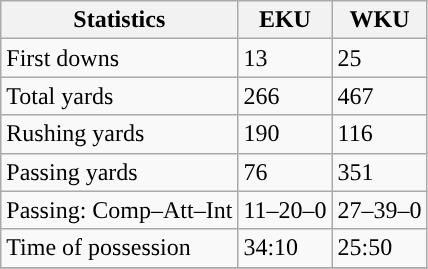<table class="wikitable" style="float: left;">
<tr>
<th>Statistics</th>
<th>EKU</th>
<th>WKU</th>
</tr>
<tr>
<td>First downs</td>
<td>13</td>
<td>25</td>
</tr>
<tr>
<td>Total yards</td>
<td>266</td>
<td>467</td>
</tr>
<tr>
<td>Rushing yards</td>
<td>190</td>
<td>116</td>
</tr>
<tr>
<td>Passing yards</td>
<td>76</td>
<td>351</td>
</tr>
<tr>
<td>Passing: Comp–Att–Int</td>
<td>11–20–0</td>
<td>27–39–0</td>
</tr>
<tr>
<td>Time of possession</td>
<td>34:10</td>
<td>25:50</td>
</tr>
<tr>
</tr>
</table>
